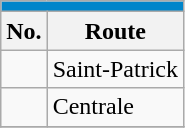<table align=center class="wikitable">
<tr>
<th style="background: #0085CA; font-size:100%; color:#FFFFFF;"colspan="4"><a href='#'></a></th>
</tr>
<tr>
<th>No.</th>
<th>Route</th>
</tr>
<tr>
<td></td>
<td>Saint-Patrick</td>
</tr>
<tr>
<td></td>
<td>Centrale</td>
</tr>
<tr>
</tr>
</table>
